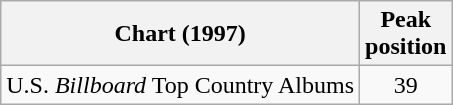<table class="wikitable">
<tr>
<th>Chart (1997)</th>
<th>Peak<br>position</th>
</tr>
<tr>
<td>U.S. <em>Billboard</em> Top Country Albums</td>
<td align="center">39</td>
</tr>
</table>
